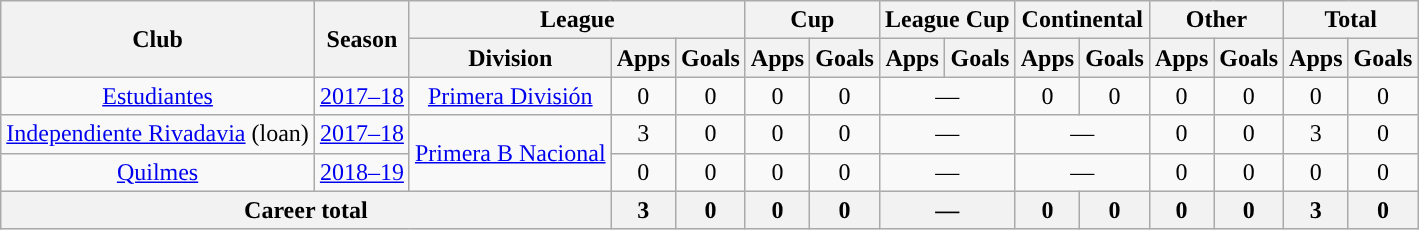<table class="wikitable" style="text-align:center">
<tr>
<th rowspan="2">Club</th>
<th rowspan="2">Season</th>
<th colspan="3">League</th>
<th colspan="2">Cup</th>
<th colspan="2">League Cup</th>
<th colspan="2">Continental</th>
<th colspan="2">Other</th>
<th colspan="2">Total</th>
</tr>
<tr>
<th>Division</th>
<th>Apps</th>
<th>Goals</th>
<th>Apps</th>
<th>Goals</th>
<th>Apps</th>
<th>Goals</th>
<th>Apps</th>
<th>Goals</th>
<th>Apps</th>
<th>Goals</th>
<th>Apps</th>
<th>Goals</th>
</tr>
<tr>
<td rowspan="1"><a href='#'>Estudiantes</a></td>
<td><a href='#'>2017–18</a></td>
<td rowspan="1"><a href='#'>Primera División</a></td>
<td>0</td>
<td>0</td>
<td>0</td>
<td>0</td>
<td colspan="2">—</td>
<td>0</td>
<td>0</td>
<td>0</td>
<td>0</td>
<td>0</td>
<td>0</td>
</tr>
<tr>
<td rowspan="1"><a href='#'>Independiente Rivadavia</a> (loan)</td>
<td><a href='#'>2017–18</a></td>
<td rowspan="2"><a href='#'>Primera B Nacional</a></td>
<td>3</td>
<td>0</td>
<td>0</td>
<td>0</td>
<td colspan="2">—</td>
<td colspan="2">—</td>
<td>0</td>
<td>0</td>
<td>3</td>
<td>0</td>
</tr>
<tr>
<td rowspan="1"><a href='#'>Quilmes</a></td>
<td><a href='#'>2018–19</a></td>
<td>0</td>
<td>0</td>
<td>0</td>
<td>0</td>
<td colspan="2">—</td>
<td colspan="2">—</td>
<td>0</td>
<td>0</td>
<td>0</td>
<td>0</td>
</tr>
<tr>
<th colspan="3">Career total</th>
<th>3</th>
<th>0</th>
<th>0</th>
<th>0</th>
<th colspan="2">—</th>
<th>0</th>
<th>0</th>
<th>0</th>
<th>0</th>
<th>3</th>
<th>0</th>
</tr>
</table>
